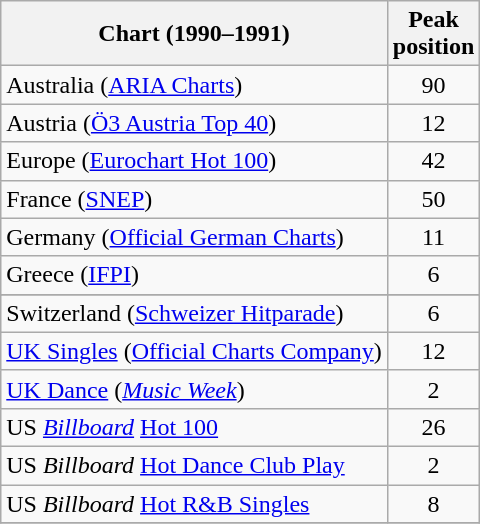<table class="wikitable sortable">
<tr>
<th>Chart (1990–1991)</th>
<th>Peak<br>position</th>
</tr>
<tr>
<td>Australia (<a href='#'>ARIA Charts</a>)</td>
<td align="center">90</td>
</tr>
<tr>
<td>Austria (<a href='#'>Ö3 Austria Top 40</a>)</td>
<td align="center">12</td>
</tr>
<tr>
<td>Europe (<a href='#'>Eurochart Hot 100</a>)</td>
<td align="center">42</td>
</tr>
<tr>
<td>France (<a href='#'>SNEP</a>)</td>
<td align="center">50</td>
</tr>
<tr>
<td>Germany (<a href='#'>Official German Charts</a>)</td>
<td align="center">11</td>
</tr>
<tr>
<td>Greece (<a href='#'>IFPI</a>)</td>
<td align="center">6</td>
</tr>
<tr>
</tr>
<tr>
</tr>
<tr>
<td>Switzerland (<a href='#'>Schweizer Hitparade</a>)</td>
<td align="center">6</td>
</tr>
<tr>
<td><a href='#'>UK Singles</a> (<a href='#'>Official Charts Company</a>)</td>
<td align="center">12</td>
</tr>
<tr>
<td><a href='#'>UK Dance</a> (<em><a href='#'>Music Week</a></em>)</td>
<td align="center">2</td>
</tr>
<tr>
<td>US <em><a href='#'>Billboard</a></em> <a href='#'>Hot 100</a></td>
<td align="center">26</td>
</tr>
<tr>
<td>US <em>Billboard</em> <a href='#'>Hot Dance Club Play</a></td>
<td align="center">2</td>
</tr>
<tr>
<td>US <em>Billboard</em> <a href='#'>Hot R&B Singles</a></td>
<td align="center">8</td>
</tr>
<tr>
</tr>
</table>
